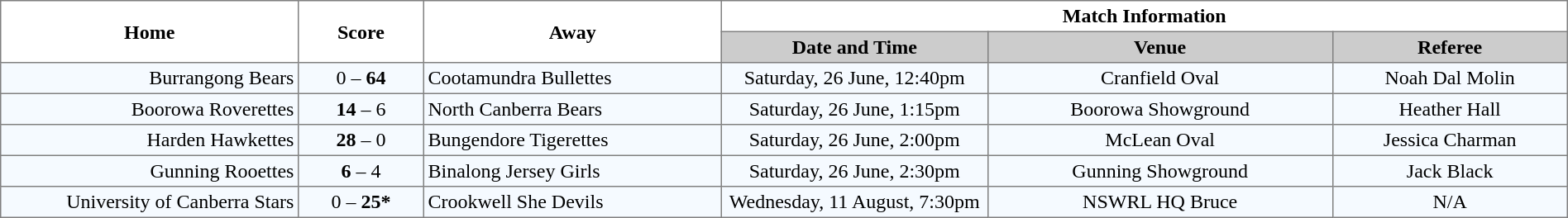<table border="1" cellpadding="3" cellspacing="0" width="100%" style="border-collapse:collapse;  text-align:center;">
<tr>
<th rowspan="2" width="19%">Home</th>
<th rowspan="2" width="8%">Score</th>
<th rowspan="2" width="19%">Away</th>
<th colspan="3">Match Information</th>
</tr>
<tr bgcolor="#CCCCCC">
<th width="17%">Date and Time</th>
<th width="22%">Venue</th>
<th width="50%">Referee</th>
</tr>
<tr style="text-align:center; background:#f5faff;">
<td align="right">Burrangong Bears </td>
<td>0 – <strong>64</strong></td>
<td align="left"> Cootamundra Bullettes</td>
<td>Saturday, 26 June, 12:40pm</td>
<td>Cranfield Oval</td>
<td>Noah Dal Molin</td>
</tr>
<tr style="text-align:center; background:#f5faff;">
<td align="right">Boorowa Roverettes </td>
<td><strong>14</strong> – 6</td>
<td align="left"> North Canberra Bears</td>
<td>Saturday, 26 June, 1:15pm</td>
<td>Boorowa Showground</td>
<td>Heather Hall</td>
</tr>
<tr style="text-align:center; background:#f5faff;">
<td align="right">Harden Hawkettes </td>
<td><strong>28</strong> – 0</td>
<td align="left"> Bungendore Tigerettes</td>
<td>Saturday, 26 June, 2:00pm</td>
<td>McLean Oval</td>
<td>Jessica Charman</td>
</tr>
<tr style="text-align:center; background:#f5faff;">
<td align="right">Gunning Rooettes </td>
<td><strong>6</strong> – 4</td>
<td align="left"> Binalong Jersey Girls</td>
<td>Saturday, 26 June, 2:30pm</td>
<td>Gunning Showground</td>
<td>Jack Black</td>
</tr>
<tr style="text-align:center; background:#f5faff;">
<td align="right">University of Canberra Stars </td>
<td>0 – <strong>25*</strong></td>
<td align="left"> Crookwell She Devils</td>
<td>Wednesday, 11 August, 7:30pm</td>
<td>NSWRL HQ Bruce</td>
<td>N/A</td>
</tr>
</table>
